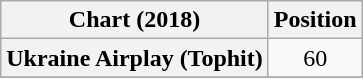<table class="wikitable sortable plainrowheaders">
<tr>
<th scope="col">Chart (2018)</th>
<th scope="col">Position</th>
</tr>
<tr>
<th scope="row">Ukraine Airplay (Tophit)</th>
<td align="center">60</td>
</tr>
<tr>
</tr>
</table>
